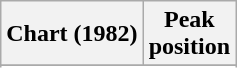<table class="wikitable sortable plainrowheaders" style="text-align:center">
<tr>
<th scope="col">Chart (1982)</th>
<th scope="col">Peak<br>position</th>
</tr>
<tr>
</tr>
<tr>
</tr>
<tr>
</tr>
</table>
